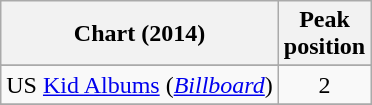<table class="wikitable sortable">
<tr>
<th>Chart (2014)</th>
<th>Peak<br>position</th>
</tr>
<tr>
</tr>
<tr>
<td>US <a href='#'>Kid Albums</a> (<em><a href='#'>Billboard</a></em>)</td>
<td align="center">2</td>
</tr>
<tr>
</tr>
</table>
